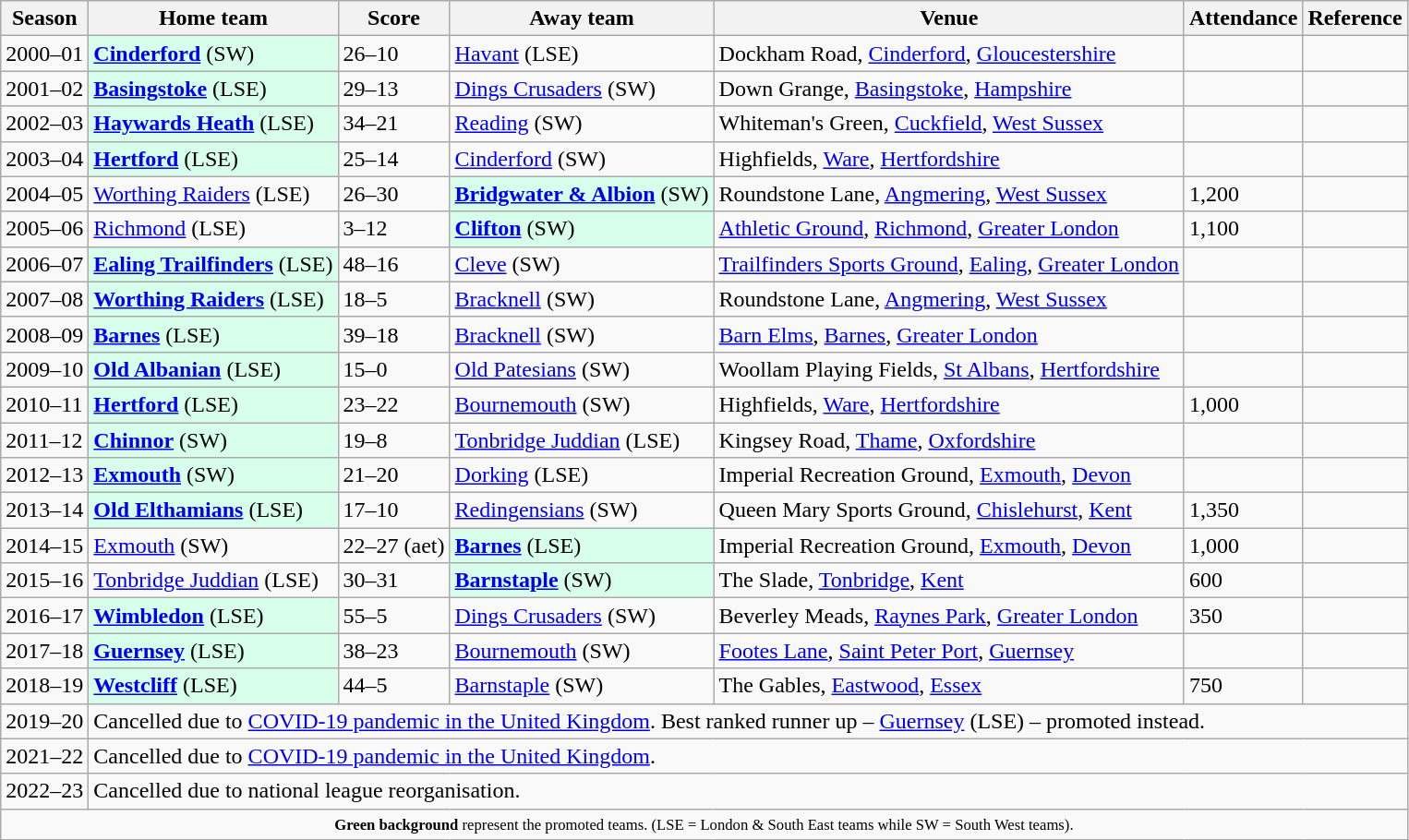<table class="wikitable">
<tr>
<th>Season</th>
<th>Home team</th>
<th>Score</th>
<th>Away team</th>
<th>Venue</th>
<th>Attendance</th>
<th>Reference</th>
</tr>
<tr>
<td>2000–01</td>
<td style="background:#d8ffeb;"><strong><a href='#'>Cinderford</a></strong> (SW)</td>
<td>26–10</td>
<td><a href='#'>Havant</a> (LSE)</td>
<td>Dockham Road, <a href='#'>Cinderford</a>, <a href='#'>Gloucestershire</a></td>
<td></td>
<td></td>
</tr>
<tr>
<td>2001–02</td>
<td style="background:#d8ffeb;"><strong><a href='#'>Basingstoke</a></strong> (LSE)</td>
<td>29–13</td>
<td><a href='#'>Dings Crusaders</a> (SW)</td>
<td>Down Grange, <a href='#'>Basingstoke</a>, <a href='#'>Hampshire</a></td>
<td></td>
<td></td>
</tr>
<tr>
<td>2002–03</td>
<td style="background:#d8ffeb;"><strong><a href='#'>Haywards Heath</a></strong> (LSE)</td>
<td>34–21</td>
<td><a href='#'>Reading</a> (SW)</td>
<td>Whiteman's Green, <a href='#'>Cuckfield</a>, <a href='#'>West Sussex</a></td>
<td></td>
<td></td>
</tr>
<tr>
<td>2003–04</td>
<td style="background:#d8ffeb;"><strong><a href='#'>Hertford</a></strong> (LSE)</td>
<td>25–14</td>
<td><a href='#'>Cinderford</a> (SW)</td>
<td>Highfields, <a href='#'>Ware</a>, <a href='#'>Hertfordshire</a></td>
<td></td>
<td></td>
</tr>
<tr>
<td>2004–05</td>
<td><a href='#'>Worthing Raiders</a> (LSE)</td>
<td>26–30</td>
<td style="background:#d8ffeb;"><strong><a href='#'>Bridgwater & Albion</a></strong> (SW)</td>
<td>Roundstone Lane, <a href='#'>Angmering</a>, <a href='#'>West Sussex</a></td>
<td>1,200</td>
<td></td>
</tr>
<tr>
<td>2005–06</td>
<td><a href='#'>Richmond</a> (LSE)</td>
<td>3–12</td>
<td style="background:#d8ffeb;"><strong><a href='#'>Clifton</a></strong> (SW)</td>
<td><a href='#'>Athletic Ground</a>, <a href='#'>Richmond</a>, <a href='#'>Greater London</a></td>
<td>1,100</td>
<td></td>
</tr>
<tr>
<td>2006–07</td>
<td style="background:#d8ffeb;"><strong><a href='#'>Ealing Trailfinders</a></strong> (LSE)</td>
<td>48–16</td>
<td><a href='#'>Cleve</a> (SW)</td>
<td><a href='#'>Trailfinders Sports Ground</a>, <a href='#'>Ealing</a>, <a href='#'>Greater London</a></td>
<td></td>
<td></td>
</tr>
<tr>
<td>2007–08</td>
<td style="background:#d8ffeb;"><strong><a href='#'>Worthing Raiders</a></strong> (LSE)</td>
<td>18–5</td>
<td><a href='#'>Bracknell</a> (SW)</td>
<td>Roundstone Lane, <a href='#'>Angmering</a>, <a href='#'>West Sussex</a></td>
<td></td>
<td></td>
</tr>
<tr>
<td>2008–09</td>
<td style="background:#d8ffeb;"><strong><a href='#'>Barnes</a></strong> (LSE)</td>
<td>39–18</td>
<td><a href='#'>Bracknell</a> (SW)</td>
<td><a href='#'>Barn Elms</a>, <a href='#'>Barnes</a>, <a href='#'>Greater London</a></td>
<td></td>
<td></td>
</tr>
<tr>
<td>2009–10</td>
<td style="background:#d8ffeb;"><strong><a href='#'>Old Albanian</a></strong> (LSE)</td>
<td>15–0</td>
<td><a href='#'>Old Patesians</a> (SW)</td>
<td>Woollam Playing Fields, <a href='#'>St Albans</a>, <a href='#'>Hertfordshire</a></td>
<td></td>
<td></td>
</tr>
<tr>
<td>2010–11</td>
<td style="background:#d8ffeb;"><strong><a href='#'>Hertford</a></strong> (LSE)</td>
<td>23–22</td>
<td><a href='#'>Bournemouth</a> (SW)</td>
<td>Highfields, <a href='#'>Ware</a>, <a href='#'>Hertfordshire</a></td>
<td>1,000</td>
<td></td>
</tr>
<tr>
<td>2011–12</td>
<td style="background:#d8ffeb;"><strong><a href='#'>Chinnor</a></strong> (SW)</td>
<td>19–8</td>
<td><a href='#'>Tonbridge Juddian</a> (LSE)</td>
<td>Kingsey Road, <a href='#'>Thame</a>, <a href='#'>Oxfordshire</a></td>
<td></td>
<td></td>
</tr>
<tr>
<td>2012–13</td>
<td style="background:#d8ffeb;"><strong><a href='#'>Exmouth</a></strong> (SW)</td>
<td>21–20</td>
<td><a href='#'>Dorking</a> (LSE)</td>
<td>Imperial Recreation Ground, <a href='#'>Exmouth</a>, <a href='#'>Devon</a></td>
<td></td>
<td></td>
</tr>
<tr>
<td>2013–14</td>
<td style="background:#d8ffeb;"><strong><a href='#'>Old Elthamians</a></strong> (LSE)</td>
<td>17–10</td>
<td><a href='#'>Redingensians</a> (SW)</td>
<td>Queen Mary Sports Ground, <a href='#'>Chislehurst</a>, <a href='#'>Kent</a></td>
<td>1,350</td>
<td></td>
</tr>
<tr>
<td>2014–15</td>
<td><a href='#'>Exmouth</a> (SW)</td>
<td>22–27 (aet)</td>
<td style="background:#d8ffeb;"><strong><a href='#'>Barnes</a></strong> (LSE)</td>
<td>Imperial Recreation Ground, <a href='#'>Exmouth</a>, <a href='#'>Devon</a></td>
<td>1,000</td>
<td></td>
</tr>
<tr>
<td>2015–16</td>
<td><a href='#'>Tonbridge Juddian</a> (LSE)</td>
<td>30–31</td>
<td style="background:#d8ffeb;"><strong><a href='#'>Barnstaple</a></strong> (SW)</td>
<td>The Slade, <a href='#'>Tonbridge</a>, <a href='#'>Kent</a></td>
<td>600</td>
<td></td>
</tr>
<tr>
<td>2016–17</td>
<td style="background:#d8ffeb;"><strong><a href='#'>Wimbledon</a></strong> (LSE)</td>
<td>55–5</td>
<td><a href='#'>Dings Crusaders</a> (SW)</td>
<td>Beverley Meads, <a href='#'>Raynes Park</a>, <a href='#'>Greater London</a></td>
<td>350</td>
<td></td>
</tr>
<tr>
<td>2017–18</td>
<td style="background:#d8ffeb;"><strong><a href='#'>Guernsey</a></strong> (LSE)</td>
<td>38–23</td>
<td><a href='#'>Bournemouth</a> (SW)</td>
<td><a href='#'>Footes Lane</a>, <a href='#'>Saint Peter Port</a>, <a href='#'>Guernsey</a></td>
<td></td>
<td></td>
</tr>
<tr>
<td>2018–19</td>
<td style="background:#d8ffeb;"><strong><a href='#'>Westcliff</a></strong> (LSE)</td>
<td>44–5</td>
<td><a href='#'>Barnstaple</a> (SW)</td>
<td>The Gables, <a href='#'>Eastwood</a>, <a href='#'>Essex</a></td>
<td>750</td>
<td></td>
</tr>
<tr>
<td>2019–20</td>
<td colspan=6>Cancelled due to <a href='#'>COVID-19 pandemic in the United Kingdom</a>.  Best ranked runner up – <a href='#'>Guernsey</a> (LSE) – promoted instead.</td>
</tr>
<tr>
<td>2021–22</td>
<td colspan=6>Cancelled due to <a href='#'>COVID-19 pandemic in the United Kingdom</a>.</td>
</tr>
<tr>
<td>2022–23</td>
<td colspan=6>Cancelled due to national league reorganisation.</td>
</tr>
<tr>
<td colspan="15"  style="border:0; font-size:smaller; text-align:center;"><small><span><strong>Green background</strong></span> represent the promoted teams. (LSE = London & South East teams while SW = South West teams).</small></td>
</tr>
</table>
